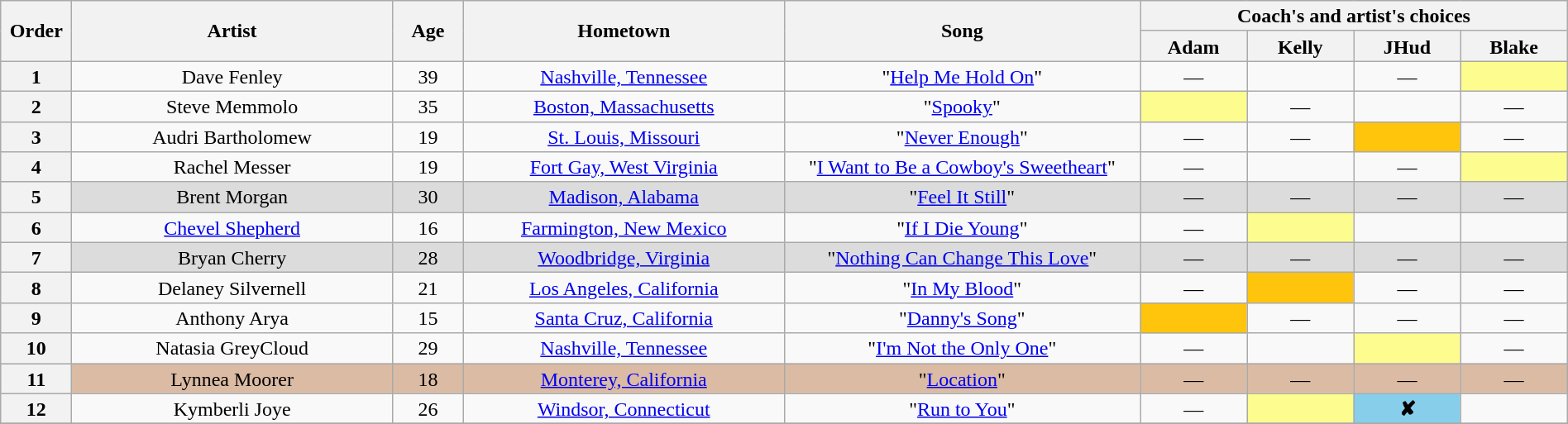<table class="wikitable" style="text-align:center; line-height:17px; width:100%;">
<tr>
<th scope="col" rowspan="2" style="width:04%;">Order</th>
<th scope="col" rowspan="2" style="width:18%;">Artist</th>
<th scope="col" rowspan="2" style="width:04%;">Age</th>
<th scope="col" rowspan="2" style="width:18%;">Hometown</th>
<th scope="col" rowspan="2" style="width:20%;">Song</th>
<th scope="col" colspan="4" style="width:24%;">Coach's and artist's choices</th>
</tr>
<tr>
<th style="width:06%;">Adam</th>
<th style="width:06%;">Kelly</th>
<th style="width:06%;">JHud</th>
<th style="width:06%;">Blake</th>
</tr>
<tr>
<th>1</th>
<td>Dave Fenley</td>
<td>39</td>
<td><a href='#'>Nashville, Tennessee</a></td>
<td>"<a href='#'>Help Me Hold On</a>"</td>
<td>—</td>
<td><strong></strong></td>
<td>—</td>
<td style="background:#fdfc8f;"><strong></strong></td>
</tr>
<tr>
<th>2</th>
<td>Steve Memmolo</td>
<td>35</td>
<td><a href='#'>Boston, Massachusetts</a></td>
<td>"<a href='#'>Spooky</a>"</td>
<td style="background:#fdfc8f;"><strong></strong></td>
<td>—</td>
<td><strong></strong></td>
<td>—</td>
</tr>
<tr>
<th>3</th>
<td>Audri Bartholomew</td>
<td>19</td>
<td><a href='#'>St. Louis, Missouri</a></td>
<td>"<a href='#'>Never Enough</a>"</td>
<td>—</td>
<td>—</td>
<td style="background:#FFC40C;"><strong></strong></td>
<td>—</td>
</tr>
<tr>
<th>4</th>
<td>Rachel Messer</td>
<td>19</td>
<td><a href='#'>Fort Gay, West Virginia</a></td>
<td>"<a href='#'>I Want to Be a Cowboy's Sweetheart</a>"</td>
<td>—</td>
<td><strong></strong></td>
<td>—</td>
<td style="background:#fdfc8f;"><strong></strong></td>
</tr>
<tr style="background:#DCDCDC;">
<th>5</th>
<td>Brent Morgan</td>
<td>30</td>
<td><a href='#'>Madison, Alabama</a></td>
<td>"<a href='#'>Feel It Still</a>"</td>
<td>—</td>
<td>—</td>
<td>—</td>
<td>—</td>
</tr>
<tr>
<th>6</th>
<td><a href='#'>Chevel Shepherd</a></td>
<td>16</td>
<td><a href='#'>Farmington, New Mexico</a></td>
<td>"<a href='#'>If I Die Young</a>"</td>
<td>—</td>
<td style="background:#fdfc8f;"><strong></strong></td>
<td><strong></strong></td>
<td><strong></strong></td>
</tr>
<tr style="background:#DCDCDC;">
<th>7</th>
<td>Bryan Cherry</td>
<td>28</td>
<td><a href='#'>Woodbridge, Virginia</a></td>
<td>"<a href='#'>Nothing Can Change This Love</a>"</td>
<td>—</td>
<td>—</td>
<td>—</td>
<td>—</td>
</tr>
<tr>
<th>8</th>
<td>Delaney Silvernell</td>
<td>21</td>
<td><a href='#'>Los Angeles, California</a></td>
<td>"<a href='#'>In My Blood</a>"</td>
<td>—</td>
<td style="background:#FFC40C;"><strong></strong></td>
<td>—</td>
<td>—</td>
</tr>
<tr>
<th>9</th>
<td>Anthony Arya</td>
<td>15</td>
<td><a href='#'>Santa Cruz, California</a></td>
<td>"<a href='#'>Danny's Song</a>"</td>
<td style="background:#FFC40C;"><strong></strong></td>
<td>—</td>
<td>—</td>
<td>—</td>
</tr>
<tr>
<th>10</th>
<td>Natasia GreyCloud</td>
<td>29</td>
<td><a href='#'>Nashville, Tennessee</a></td>
<td>"<a href='#'>I'm Not the Only One</a>"</td>
<td>—</td>
<td><strong></strong></td>
<td style="background:#fdfc8f;"><strong></strong></td>
<td>—</td>
</tr>
<tr style="background:#dbbba4;">
<th>11</th>
<td>Lynnea Moorer</td>
<td>18</td>
<td><a href='#'>Monterey, California</a></td>
<td>"<a href='#'>Location</a>"</td>
<td>—</td>
<td>—</td>
<td>—</td>
<td>—</td>
</tr>
<tr>
<th>12</th>
<td>Kymberli Joye</td>
<td>26</td>
<td><a href='#'>Windsor, Connecticut</a></td>
<td>"<a href='#'>Run to You</a>"</td>
<td>—</td>
<td style="background:#fdfc8f;"><strong></strong></td>
<td bgcolor="#87ceeb"><strong>✘</strong></td>
<td><strong></strong></td>
</tr>
<tr>
</tr>
</table>
